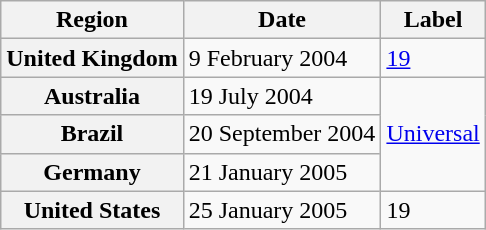<table class="wikitable plainrowheaders">
<tr>
<th scope="col">Region</th>
<th scope="col">Date</th>
<th scope="col">Label</th>
</tr>
<tr>
<th scope="row">United Kingdom</th>
<td>9 February 2004</td>
<td><a href='#'>19</a></td>
</tr>
<tr>
<th scope="row">Australia</th>
<td>19 July 2004</td>
<td rowspan="3"><a href='#'>Universal</a></td>
</tr>
<tr>
<th scope="row">Brazil</th>
<td>20 September 2004</td>
</tr>
<tr>
<th scope="row">Germany</th>
<td>21 January 2005</td>
</tr>
<tr>
<th scope="row">United States</th>
<td>25 January 2005</td>
<td>19</td>
</tr>
</table>
